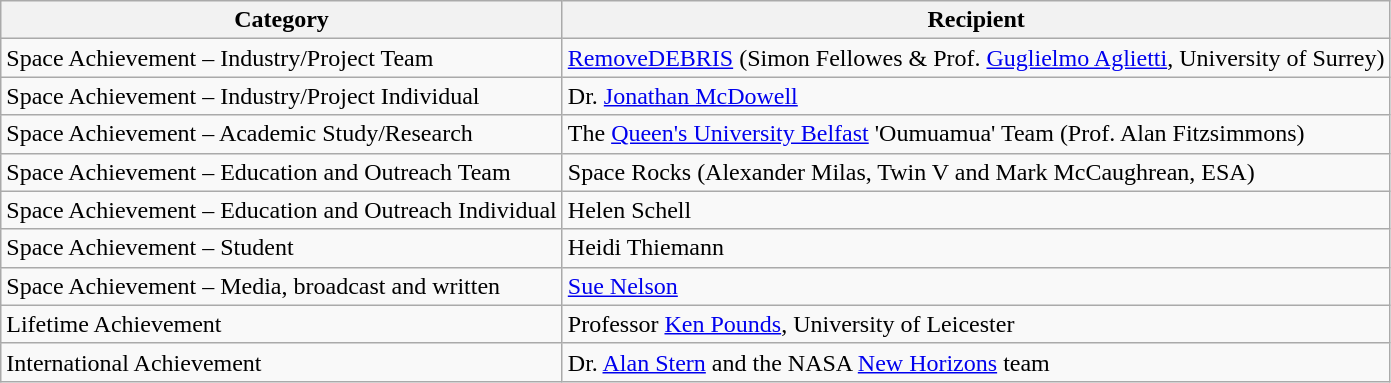<table class="wikitable">
<tr>
<th>Category</th>
<th>Recipient</th>
</tr>
<tr>
<td>Space Achievement – Industry/Project Team</td>
<td><a href='#'>RemoveDEBRIS</a> (Simon Fellowes & Prof. <a href='#'>Guglielmo Aglietti</a>, University of Surrey)</td>
</tr>
<tr>
<td>Space Achievement – Industry/Project Individual</td>
<td>Dr. <a href='#'>Jonathan McDowell</a></td>
</tr>
<tr>
<td>Space Achievement – Academic Study/Research</td>
<td>The <a href='#'>Queen's University Belfast</a> 'Oumuamua' Team (Prof. Alan Fitzsimmons)</td>
</tr>
<tr>
<td>Space Achievement – Education and Outreach Team</td>
<td>Space Rocks (Alexander Milas, Twin V and Mark McCaughrean, ESA)</td>
</tr>
<tr>
<td>Space Achievement – Education and Outreach Individual</td>
<td>Helen Schell</td>
</tr>
<tr>
<td>Space Achievement – Student</td>
<td>Heidi Thiemann</td>
</tr>
<tr>
<td>Space Achievement – Media, broadcast and written</td>
<td><a href='#'>Sue Nelson</a></td>
</tr>
<tr>
<td>Lifetime Achievement</td>
<td>Professor <a href='#'>Ken Pounds</a>, University of Leicester</td>
</tr>
<tr>
<td>International Achievement</td>
<td>Dr. <a href='#'>Alan Stern</a> and the NASA <a href='#'>New Horizons</a> team</td>
</tr>
</table>
